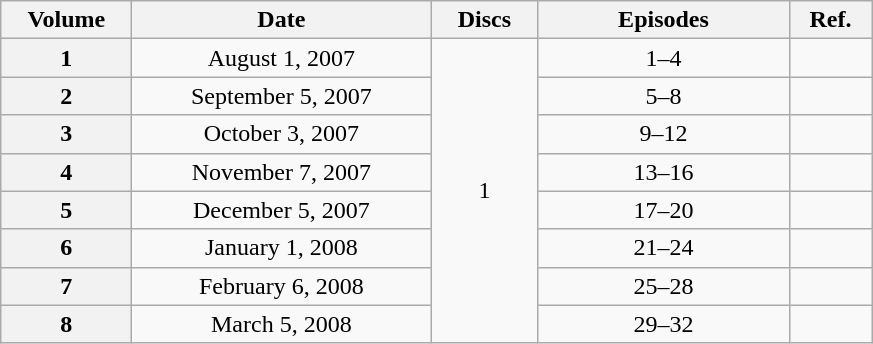<table class="wikitable" style="text-align:center;">
<tr>
<th scope="col" style="width:5em;">Volume</th>
<th scope="col" style="width:12em;">Date</th>
<th scope="col" style="width:4em;">Discs</th>
<th scope="col" style="width:10em;">Episodes</th>
<th scope="col" style="width:3em;">Ref.</th>
</tr>
<tr>
<th scope="row">1</th>
<td>August 1, 2007</td>
<td rowspan="8">1</td>
<td>1–4</td>
<td></td>
</tr>
<tr>
<th scope="row">2</th>
<td>September 5, 2007</td>
<td>5–8</td>
<td></td>
</tr>
<tr>
<th scope="row">3</th>
<td>October 3, 2007</td>
<td>9–12</td>
<td></td>
</tr>
<tr>
<th scope="row">4</th>
<td>November 7, 2007</td>
<td>13–16</td>
<td></td>
</tr>
<tr>
<th scope="row">5</th>
<td>December 5, 2007</td>
<td>17–20</td>
<td></td>
</tr>
<tr>
<th scope="row">6</th>
<td>January 1, 2008</td>
<td>21–24</td>
<td></td>
</tr>
<tr>
<th scope="row">7</th>
<td>February 6, 2008</td>
<td>25–28</td>
<td></td>
</tr>
<tr>
<th scope="row">8</th>
<td>March 5, 2008</td>
<td>29–32</td>
<td></td>
</tr>
</table>
